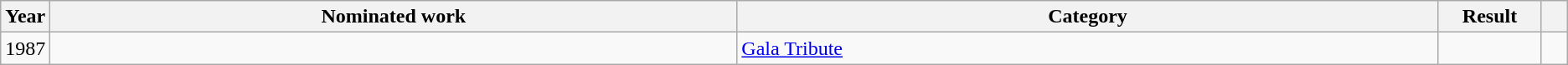<table class="wikitable sortable">
<tr>
<th scope="col" style="width:1em;">Year</th>
<th scope="col" style="width:39em;">Nominated work</th>
<th scope="col" style="width:40em;">Category</th>
<th scope="col" style="width:5em;">Result</th>
<th scope="col" style="width:1em;"class="unsortable"></th>
</tr>
<tr>
<td>1987</td>
<td></td>
<td><a href='#'>Gala Tribute</a></td>
<td></td>
<td></td>
</tr>
</table>
